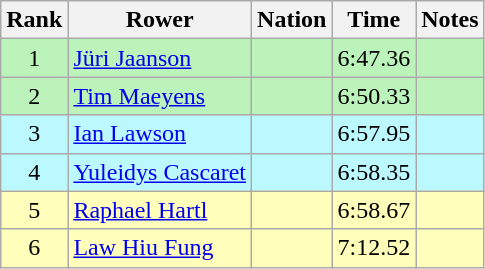<table class="wikitable sortable" style="text-align:center">
<tr>
<th>Rank</th>
<th>Rower</th>
<th>Nation</th>
<th>Time</th>
<th>Notes</th>
</tr>
<tr bgcolor=bbf3bb>
<td>1</td>
<td align=left><a href='#'>Jüri Jaanson</a></td>
<td align=left></td>
<td>6:47.36</td>
<td></td>
</tr>
<tr bgcolor=bbf3bb>
<td>2</td>
<td align=left><a href='#'>Tim Maeyens</a></td>
<td align=left></td>
<td>6:50.33</td>
<td></td>
</tr>
<tr bgcolor=bbf9ff>
<td>3</td>
<td align=left><a href='#'>Ian Lawson</a></td>
<td align=left></td>
<td>6:57.95</td>
<td></td>
</tr>
<tr bgcolor=bbf9ff>
<td>4</td>
<td align=left><a href='#'>Yuleidys Cascaret</a></td>
<td align=left></td>
<td>6:58.35</td>
<td></td>
</tr>
<tr bgcolor=ffffbb>
<td>5</td>
<td align=left><a href='#'>Raphael Hartl</a></td>
<td align=left></td>
<td>6:58.67</td>
<td></td>
</tr>
<tr bgcolor=ffffbb>
<td>6</td>
<td align=left><a href='#'>Law Hiu Fung</a></td>
<td align=left></td>
<td>7:12.52</td>
<td></td>
</tr>
</table>
